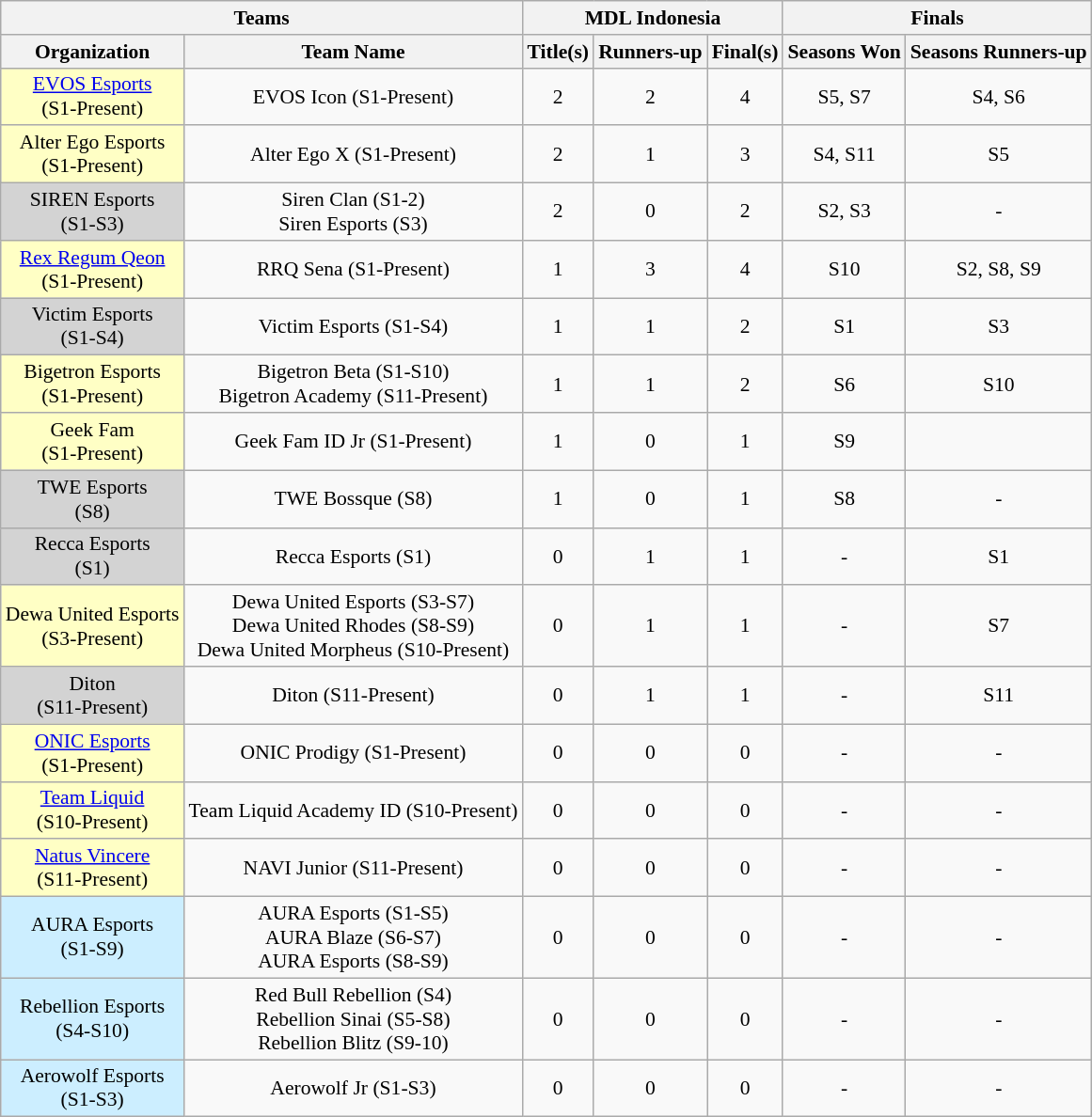<table class="wikitable sortable" style="text-align:center; font-size:90%;">
<tr>
<th colspan="2">Teams</th>
<th colspan="3">MDL Indonesia</th>
<th colspan="2">Finals</th>
</tr>
<tr>
<th>Organization</th>
<th>Team Name</th>
<th>Title(s)</th>
<th>Runners-up</th>
<th>Final(s)</th>
<th class="unsortable">Seasons Won</th>
<th class="unsortable">Seasons Runners-up</th>
</tr>
<tr>
<td style="background:#FFFFC5"><a href='#'>EVOS Esports</a> <br> (S1-Present)</td>
<td>EVOS Icon (S1-Present)</td>
<td>2</td>
<td>2</td>
<td>4</td>
<td>S5, S7</td>
<td>S4, S6</td>
</tr>
<tr>
<td style="background:#FFFFC5">Alter Ego Esports <br> (S1-Present)</td>
<td>Alter Ego X (S1-Present)</td>
<td>2</td>
<td>1</td>
<td>3</td>
<td>S4, S11</td>
<td>S5</td>
</tr>
<tr>
<td style="background:#D3D3D3">SIREN Esports <br> (S1-S3)</td>
<td>Siren Clan (S1-2) <br> Siren Esports (S3)</td>
<td>2</td>
<td>0</td>
<td>2</td>
<td>S2, S3</td>
<td>-</td>
</tr>
<tr>
<td style="background:#FFFFC5"><a href='#'>Rex Regum Qeon</a> <br> (S1-Present)</td>
<td>RRQ Sena (S1-Present)</td>
<td>1</td>
<td>3</td>
<td>4</td>
<td>S10</td>
<td>S2, S8, S9</td>
</tr>
<tr>
<td style="background:#D3D3D3">Victim Esports <br> (S1-S4)</td>
<td>Victim Esports (S1-S4)</td>
<td>1</td>
<td>1</td>
<td>2</td>
<td>S1</td>
<td>S3</td>
</tr>
<tr>
<td style="background:#FFFFC5">Bigetron Esports <br> (S1-Present)</td>
<td>Bigetron Beta (S1-S10) <br> Bigetron Academy (S11-Present)</td>
<td>1</td>
<td>1</td>
<td>2</td>
<td>S6</td>
<td>S10</td>
</tr>
<tr>
<td style="background:#FFFFC5">Geek Fam <br> (S1-Present)</td>
<td>Geek Fam ID Jr (S1-Present)</td>
<td>1</td>
<td>0</td>
<td>1</td>
<td>S9</td>
<td></td>
</tr>
<tr>
<td style="background:#D3D3D3">TWE Esports <br> (S8)</td>
<td>TWE Bossque (S8)</td>
<td>1</td>
<td>0</td>
<td>1</td>
<td>S8</td>
<td>-</td>
</tr>
<tr>
<td style="background:#D3D3D3">Recca Esports <br> (S1)</td>
<td>Recca Esports (S1)</td>
<td>0</td>
<td>1</td>
<td>1</td>
<td>-</td>
<td>S1</td>
</tr>
<tr>
<td style="background:#FFFFC5">Dewa United Esports <br> (S3-Present)</td>
<td>Dewa United Esports (S3-S7) <br> Dewa United Rhodes (S8-S9) <br> Dewa United Morpheus (S10-Present)</td>
<td>0</td>
<td>1</td>
<td>1</td>
<td>-</td>
<td>S7</td>
</tr>
<tr>
<td style="background:#D3D3D3">Diton <br> (S11-Present)</td>
<td>Diton (S11-Present)</td>
<td>0</td>
<td>1</td>
<td>1</td>
<td>-</td>
<td>S11</td>
</tr>
<tr>
<td style="background:#FFFFC5"><a href='#'>ONIC Esports</a> <br> (S1-Present)</td>
<td>ONIC Prodigy (S1-Present)</td>
<td>0</td>
<td>0</td>
<td>0</td>
<td>-</td>
<td>-</td>
</tr>
<tr>
<td style="background:#FFFFC5"><a href='#'>Team Liquid</a> <br> (S10-Present)</td>
<td>Team Liquid Academy ID (S10-Present)</td>
<td>0</td>
<td>0</td>
<td>0</td>
<td>-</td>
<td>-</td>
</tr>
<tr>
<td style="background:#FFFFC5"><a href='#'>Natus Vincere</a> <br> (S11-Present)</td>
<td>NAVI Junior (S11-Present)</td>
<td>0</td>
<td>0</td>
<td>0</td>
<td>-</td>
<td>-</td>
</tr>
<tr>
<td style="background:#CCEEFF">AURA Esports <br> (S1-S9)</td>
<td>AURA Esports (S1-S5) <br> AURA Blaze (S6-S7) <br> AURA Esports (S8-S9)</td>
<td>0</td>
<td>0</td>
<td>0</td>
<td>-</td>
<td>-</td>
</tr>
<tr>
<td style="background:#CCEEFF">Rebellion Esports <br> (S4-S10)</td>
<td>Red Bull Rebellion (S4) <br> Rebellion Sinai (S5-S8) <br> Rebellion Blitz (S9-10)</td>
<td>0</td>
<td>0</td>
<td>0</td>
<td>-</td>
<td>-</td>
</tr>
<tr>
<td style="background:#CCEEFF">Aerowolf Esports <br> (S1-S3)</td>
<td>Aerowolf Jr (S1-S3)</td>
<td>0</td>
<td>0</td>
<td>0</td>
<td>-</td>
<td>-</td>
</tr>
</table>
